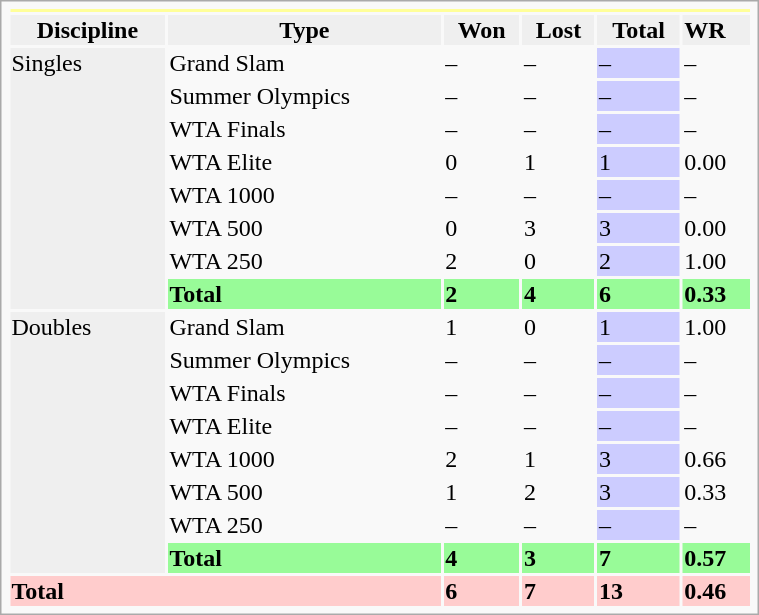<table class="infobox vcard vevent nowrap" width=40%>
<tr bgcolor=FFFF99>
<th colspan=6></th>
</tr>
<tr style=background:#efefef;font-weight:bold>
<th>Discipline</th>
<th>Type</th>
<th>Won</th>
<th>Lost</th>
<th>Total</th>
<td>WR</td>
</tr>
<tr>
<td rowspan="8" bgcolor=efefef>Singles</td>
<td>Grand Slam</td>
<td>–</td>
<td>–</td>
<td bgcolor=CCCCFF>–</td>
<td>–</td>
</tr>
<tr>
<td>Summer Olympics</td>
<td>–</td>
<td>–</td>
<td bgcolor=CCCCFF>–</td>
<td>–</td>
</tr>
<tr>
<td>WTA Finals</td>
<td>–</td>
<td>–</td>
<td bgcolor=CCCCFF>–</td>
<td>–</td>
</tr>
<tr>
<td>WTA Elite</td>
<td>0</td>
<td>1</td>
<td bgcolor=CCCCFF>1</td>
<td>0.00</td>
</tr>
<tr>
<td>WTA 1000</td>
<td>–</td>
<td>–</td>
<td bgcolor=CCCCFF>–</td>
<td>–</td>
</tr>
<tr>
<td>WTA 500</td>
<td>0</td>
<td>3</td>
<td bgcolor=CCCCFF>3</td>
<td>0.00</td>
</tr>
<tr>
<td>WTA 250</td>
<td>2</td>
<td>0</td>
<td bgcolor="CCCCFF">2</td>
<td>1.00</td>
</tr>
<tr style=background:#98FB98;font-weight:bold>
<td><strong>Total</strong></td>
<td><strong>2</strong></td>
<td><strong>4</strong></td>
<td><strong>6</strong></td>
<td><strong>0.33</strong></td>
</tr>
<tr>
<td rowspan="8"  bgcolor=efefef>Doubles</td>
<td>Grand Slam</td>
<td>1</td>
<td>0</td>
<td bgcolor="CCCCFF">1</td>
<td>1.00</td>
</tr>
<tr>
<td>Summer Olympics</td>
<td>–</td>
<td>–</td>
<td bgcolor=CCCCFF>–</td>
<td>–</td>
</tr>
<tr>
<td>WTA Finals</td>
<td>–</td>
<td>–</td>
<td bgcolor=CCCCFF>–</td>
<td>–</td>
</tr>
<tr>
<td>WTA Elite</td>
<td>–</td>
<td>–</td>
<td bgcolor=CCCCFF>–</td>
<td>–</td>
</tr>
<tr>
<td>WTA 1000</td>
<td>2</td>
<td>1</td>
<td bgcolor=CCCCFF>3</td>
<td>0.66</td>
</tr>
<tr>
<td>WTA 500</td>
<td>1</td>
<td>2</td>
<td bgcolor=CCCCFF>3</td>
<td>0.33</td>
</tr>
<tr>
<td>WTA 250</td>
<td>–</td>
<td>–</td>
<td bgcolor="CCCCFF">–</td>
<td>–</td>
</tr>
<tr style=background:#98FB98;font-weight:bold>
<td><strong>Total</strong></td>
<td><strong>4</strong></td>
<td><strong>3</strong></td>
<td><strong>7</strong></td>
<td><strong>0.57</strong></td>
</tr>
<tr style=background:#FCC;font-weight:bold>
<td colspan=2><strong>Total</strong></td>
<td><strong>6</strong></td>
<td><strong>7</strong></td>
<td><strong>13</strong></td>
<td><strong>0.46</strong></td>
</tr>
</table>
